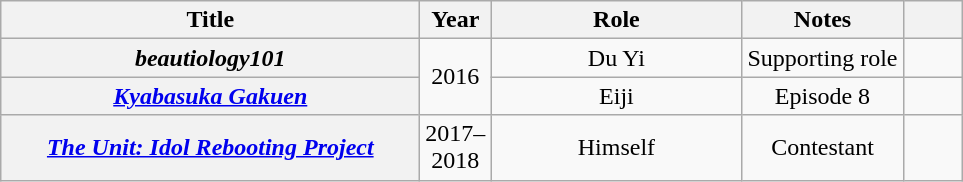<table class="wikitable sortable plainrowheaders" style="text-align:center;" border="1">
<tr>
<th scope="col" style="width: 17em;">Title</th>
<th scope="col" style="width: 2em;">Year</th>
<th scope="col" style="width: 10em;">Role</th>
<th scope="col">Notes</th>
<th scope="col" class="unsortable" style="width: 2em;"></th>
</tr>
<tr>
<th scope="row"><em>beautiology101</em></th>
<td rowspan="2">2016</td>
<td>Du Yi</td>
<td>Supporting role</td>
<td></td>
</tr>
<tr>
<th scope="row"><em><a href='#'>Kyabasuka Gakuen</a></em></th>
<td>Eiji</td>
<td>Episode 8</td>
<td></td>
</tr>
<tr>
<th scope="row"><em><a href='#'>The Unit: Idol Rebooting Project</a></em></th>
<td>2017–2018</td>
<td>Himself</td>
<td>Contestant</td>
<td></td>
</tr>
</table>
